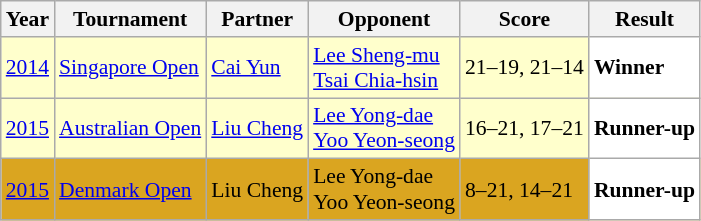<table class="sortable wikitable" style="font-size: 90%;">
<tr>
<th>Year</th>
<th>Tournament</th>
<th>Partner</th>
<th>Opponent</th>
<th>Score</th>
<th>Result</th>
</tr>
<tr style="background:#FFFFCC">
<td align="center"><a href='#'>2014</a></td>
<td align="left"><a href='#'>Singapore Open</a></td>
<td align="left"> <a href='#'>Cai Yun</a></td>
<td align="left"> <a href='#'>Lee Sheng-mu</a> <br>  <a href='#'>Tsai Chia-hsin</a></td>
<td align="left">21–19, 21–14</td>
<td style="text-align:left; background:white"> <strong>Winner</strong></td>
</tr>
<tr style="background:#FFFFCC">
<td align="center"><a href='#'>2015</a></td>
<td align="left"><a href='#'>Australian Open</a></td>
<td align="left"> <a href='#'>Liu Cheng</a></td>
<td align="left"> <a href='#'>Lee Yong-dae</a> <br>  <a href='#'>Yoo Yeon-seong</a></td>
<td align="left">16–21, 17–21</td>
<td style="text-align:left; background:white"> <strong>Runner-up</strong></td>
</tr>
<tr style="background:#DAA520">
<td align="center"><a href='#'>2015</a></td>
<td align="left"><a href='#'>Denmark Open</a></td>
<td align="left"> Liu Cheng</td>
<td align="left"> Lee Yong-dae <br>  Yoo Yeon-seong</td>
<td align="left">8–21, 14–21</td>
<td style="text-align:left; background:white"> <strong>Runner-up</strong></td>
</tr>
</table>
